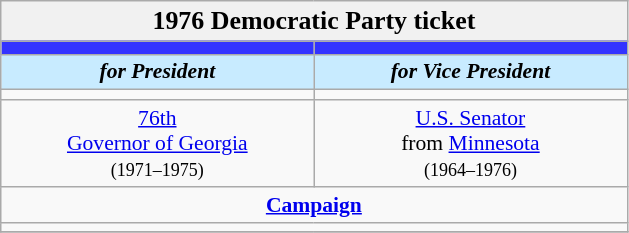<table class="wikitable" style="font-size:90%; text-align:center;">
<tr>
<td style="background:#f1f1f1;" colspan="30"><big><strong>1976 Democratic Party ticket</strong></big></td>
</tr>
<tr>
<th style="width:3em; font-size:135%; background:#3333FF; width:200px;"><a href='#'></a></th>
<th style="width:3em; font-size:135%; background:#3333FF; width:200px;"><a href='#'></a></th>
</tr>
<tr style="color:#000; font-size:100%; background:#c8ebff;">
<td style="width:3em; width:200px;"><strong><em>for President</em></strong></td>
<td style="width:3em; width:200px;"><strong><em>for Vice President</em></strong></td>
</tr>
<tr>
<td></td>
<td></td>
</tr>
<tr>
<td><a href='#'>76th</a><br><a href='#'>Governor of Georgia</a><br><small>(1971–1975)</small></td>
<td><a href='#'>U.S. Senator</a><br>from <a href='#'>Minnesota</a><br><small>(1964–1976)</small></td>
</tr>
<tr>
<td colspan=2><strong><a href='#'>Campaign</a></strong></td>
</tr>
<tr>
<td colspan=2></td>
</tr>
<tr>
</tr>
</table>
